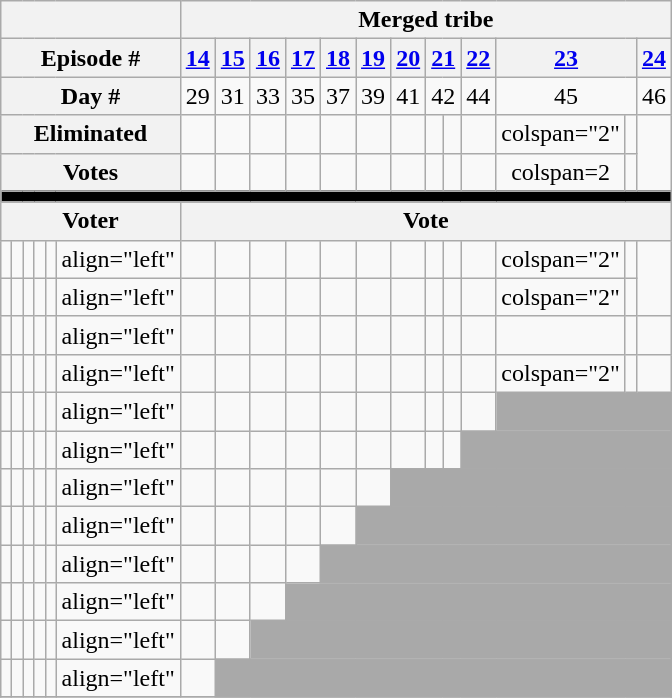<table class="wikitable nowrap" style="text-align:center;">
<tr>
<th colspan="6"></th>
<th colspan="13">Merged tribe</th>
</tr>
<tr>
<th colspan="6">Episode #</th>
<th><a href='#'>14</a></th>
<th><a href='#'>15</a></th>
<th><a href='#'>16</a></th>
<th><a href='#'>17</a></th>
<th><a href='#'>18</a></th>
<th><a href='#'>19</a></th>
<th><a href='#'>20</a></th>
<th colspan="2"><a href='#'>21</a></th>
<th><a href='#'>22</a></th>
<th colspan="2"><a href='#'>23</a></th>
<th><a href='#'>24</a></th>
</tr>
<tr>
<th colspan="6">Day #</th>
<td>29</td>
<td>31</td>
<td>33</td>
<td>35</td>
<td>37</td>
<td>39</td>
<td>41</td>
<td colspan="2">42</td>
<td>44</td>
<td colspan="2">45</td>
<td>46</td>
</tr>
<tr>
<th colspan="6">Eliminated</th>
<td></td>
<td></td>
<td></td>
<td></td>
<td></td>
<td></td>
<td></td>
<td></td>
<td></td>
<td></td>
<td>colspan="2" </td>
<td></td>
</tr>
<tr>
<th colspan="6">Votes</th>
<td></td>
<td></td>
<td></td>
<td></td>
<td></td>
<td></td>
<td></td>
<td></td>
<td></td>
<td></td>
<td>colspan=2 </td>
<td></td>
</tr>
<tr>
<td colspan="174" bgcolor="black"></td>
</tr>
<tr>
<th colspan="6">Voter</th>
<th colspan="23" align="center">Vote</th>
</tr>
<tr>
<td></td>
<td></td>
<td></td>
<td></td>
<td></td>
<td>align="left" </td>
<td></td>
<td></td>
<td></td>
<td></td>
<td></td>
<td></td>
<td></td>
<td></td>
<td></td>
<td></td>
<td>colspan="2" </td>
<td></td>
</tr>
<tr>
<td></td>
<td></td>
<td></td>
<td></td>
<td></td>
<td>align="left" </td>
<td></td>
<td></td>
<td></td>
<td></td>
<td></td>
<td></td>
<td></td>
<td></td>
<td></td>
<td></td>
<td>colspan="2" </td>
<td></td>
</tr>
<tr>
<td></td>
<td></td>
<td></td>
<td></td>
<td></td>
<td>align="left" </td>
<td></td>
<td></td>
<td></td>
<td></td>
<td></td>
<td></td>
<td></td>
<td></td>
<td></td>
<td></td>
<td></td>
<td></td>
<td></td>
</tr>
<tr>
<td></td>
<td></td>
<td></td>
<td></td>
<td></td>
<td>align="left" </td>
<td></td>
<td></td>
<td></td>
<td></td>
<td></td>
<td></td>
<td></td>
<td></td>
<td></td>
<td></td>
<td>colspan="2" </td>
<td></td>
</tr>
<tr>
<td></td>
<td></td>
<td></td>
<td></td>
<td></td>
<td>align="left" </td>
<td></td>
<td></td>
<td></td>
<td></td>
<td></td>
<td></td>
<td></td>
<td></td>
<td></td>
<td></td>
<td colspan="11" style="background:darkgray;"></td>
</tr>
<tr>
<td></td>
<td></td>
<td></td>
<td></td>
<td></td>
<td>align="left" </td>
<td></td>
<td></td>
<td></td>
<td></td>
<td></td>
<td></td>
<td></td>
<td></td>
<td></td>
<td colspan="11" style="background:darkgray;"></td>
</tr>
<tr>
<td></td>
<td></td>
<td></td>
<td></td>
<td></td>
<td>align="left" </td>
<td></td>
<td></td>
<td></td>
<td></td>
<td></td>
<td></td>
<td colspan="11" style="background:darkgray;"></td>
</tr>
<tr>
<td></td>
<td></td>
<td></td>
<td></td>
<td></td>
<td>align="left" </td>
<td></td>
<td></td>
<td></td>
<td></td>
<td></td>
<td colspan="11" style="background:darkgray;"></td>
</tr>
<tr>
<td></td>
<td></td>
<td></td>
<td></td>
<td></td>
<td>align="left" </td>
<td></td>
<td></td>
<td></td>
<td></td>
<td colspan="11" style="background:darkgray;"></td>
</tr>
<tr>
<td></td>
<td></td>
<td></td>
<td></td>
<td></td>
<td>align="left" </td>
<td></td>
<td></td>
<td></td>
<td colspan="11" style="background:darkgray;"></td>
</tr>
<tr>
<td></td>
<td></td>
<td></td>
<td></td>
<td></td>
<td>align="left" </td>
<td></td>
<td></td>
<td colspan="11" style="background:darkgray;"></td>
</tr>
<tr>
<td></td>
<td></td>
<td></td>
<td></td>
<td></td>
<td>align="left" </td>
<td></td>
<td colspan="12" style="background:darkgray;"></td>
</tr>
<tr>
</tr>
</table>
